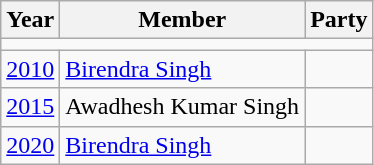<table class="wikitable sortable">
<tr>
<th>Year</th>
<th>Member</th>
<th colspan="2">Party</th>
</tr>
<tr>
<td colspan="4"></td>
</tr>
<tr>
<td><a href='#'>2010</a></td>
<td><a href='#'>Birendra Singh</a></td>
<td></td>
</tr>
<tr>
<td><a href='#'>2015</a></td>
<td>Awadhesh Kumar Singh</td>
<td></td>
</tr>
<tr>
<td><a href='#'>2020</a></td>
<td><a href='#'>Birendra Singh</a></td>
<td></td>
</tr>
</table>
